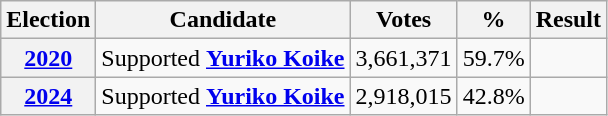<table class="wikitable" style="text-align:center">
<tr>
<th>Election</th>
<th>Candidate</th>
<th>Votes</th>
<th>%</th>
<th>Result</th>
</tr>
<tr>
<th><a href='#'>2020</a></th>
<td align=left>Supported <strong><a href='#'>Yuriko Koike</a></strong></td>
<td>3,661,371</td>
<td>59.7%</td>
<td></td>
</tr>
<tr>
<th><a href='#'>2024</a></th>
<td align=left>Supported <strong><a href='#'>Yuriko Koike</a></strong></td>
<td>2,918,015</td>
<td>42.8%</td>
<td></td>
</tr>
</table>
